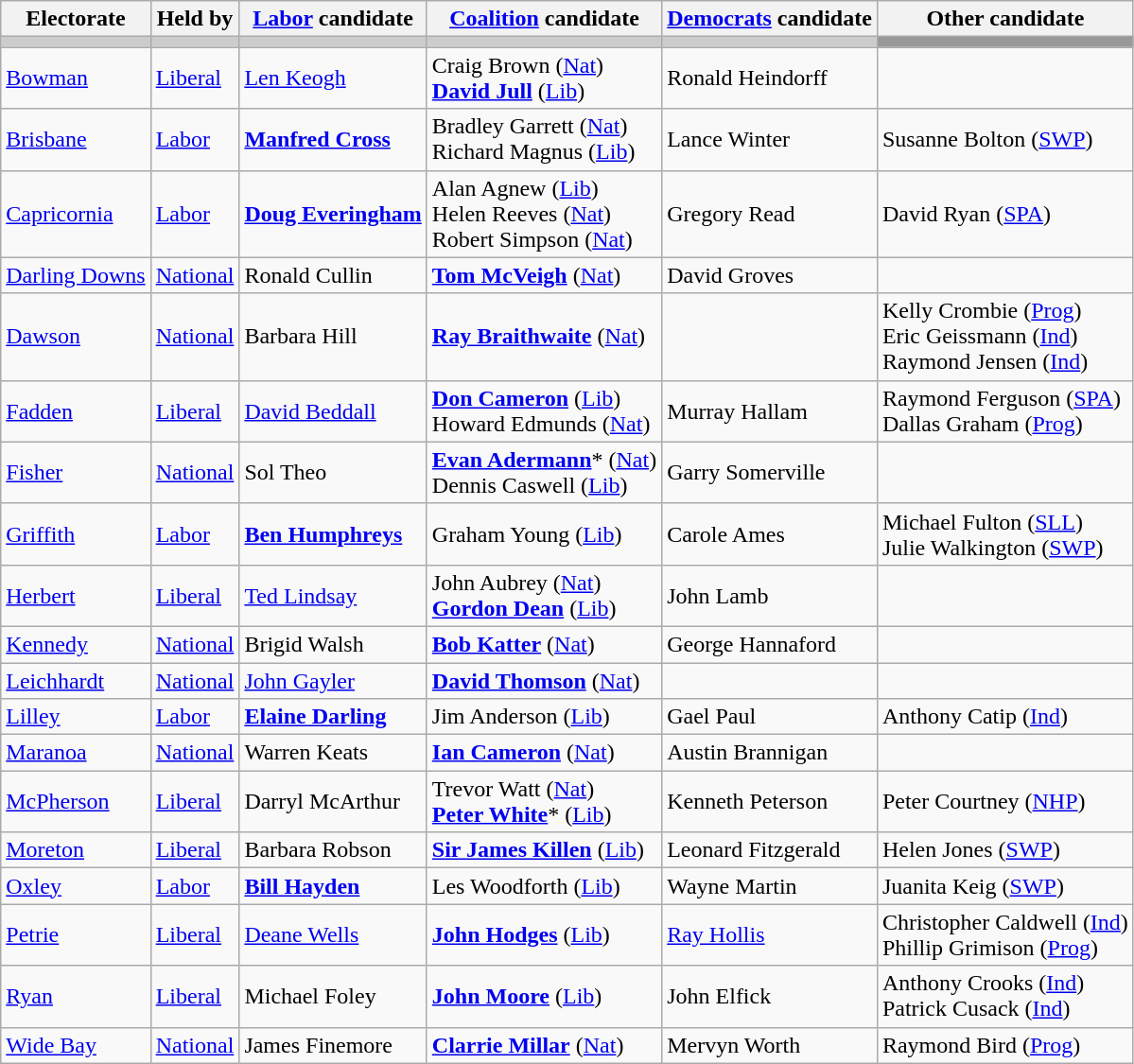<table class="wikitable">
<tr>
<th>Electorate</th>
<th>Held by</th>
<th><a href='#'>Labor</a> candidate</th>
<th><a href='#'>Coalition</a> candidate</th>
<th><a href='#'>Democrats</a> candidate</th>
<th>Other candidate</th>
</tr>
<tr bgcolor="#cccccc">
<td></td>
<td></td>
<td></td>
<td></td>
<td></td>
<td bgcolor="#999999"></td>
</tr>
<tr>
<td><a href='#'>Bowman</a></td>
<td><a href='#'>Liberal</a></td>
<td><a href='#'>Len Keogh</a></td>
<td>Craig Brown (<a href='#'>Nat</a>)<br><strong><a href='#'>David Jull</a></strong> (<a href='#'>Lib</a>)</td>
<td>Ronald Heindorff</td>
<td></td>
</tr>
<tr>
<td><a href='#'>Brisbane</a></td>
<td><a href='#'>Labor</a></td>
<td><strong><a href='#'>Manfred Cross</a></strong></td>
<td>Bradley Garrett (<a href='#'>Nat</a>)<br>Richard Magnus (<a href='#'>Lib</a>)</td>
<td>Lance Winter</td>
<td>Susanne Bolton (<a href='#'>SWP</a>)</td>
</tr>
<tr>
<td><a href='#'>Capricornia</a></td>
<td><a href='#'>Labor</a></td>
<td><strong><a href='#'>Doug Everingham</a></strong></td>
<td>Alan Agnew (<a href='#'>Lib</a>)<br>Helen Reeves (<a href='#'>Nat</a>)<br>Robert Simpson (<a href='#'>Nat</a>)</td>
<td>Gregory Read</td>
<td>David Ryan (<a href='#'>SPA</a>)</td>
</tr>
<tr>
<td><a href='#'>Darling Downs</a></td>
<td><a href='#'>National</a></td>
<td>Ronald Cullin</td>
<td><strong><a href='#'>Tom McVeigh</a></strong> (<a href='#'>Nat</a>)</td>
<td>David Groves</td>
<td></td>
</tr>
<tr>
<td><a href='#'>Dawson</a></td>
<td><a href='#'>National</a></td>
<td>Barbara Hill</td>
<td><strong><a href='#'>Ray Braithwaite</a></strong> (<a href='#'>Nat</a>)</td>
<td></td>
<td>Kelly Crombie (<a href='#'>Prog</a>)<br>Eric Geissmann (<a href='#'>Ind</a>)<br>Raymond Jensen (<a href='#'>Ind</a>)</td>
</tr>
<tr>
<td><a href='#'>Fadden</a></td>
<td><a href='#'>Liberal</a></td>
<td><a href='#'>David Beddall</a></td>
<td><strong><a href='#'>Don Cameron</a></strong> (<a href='#'>Lib</a>)<br>Howard Edmunds (<a href='#'>Nat</a>)</td>
<td>Murray Hallam</td>
<td>Raymond Ferguson (<a href='#'>SPA</a>)<br>Dallas Graham (<a href='#'>Prog</a>)</td>
</tr>
<tr>
<td><a href='#'>Fisher</a></td>
<td><a href='#'>National</a></td>
<td>Sol Theo</td>
<td><strong><a href='#'>Evan Adermann</a></strong>* (<a href='#'>Nat</a>)<br>Dennis Caswell (<a href='#'>Lib</a>)</td>
<td>Garry Somerville</td>
<td></td>
</tr>
<tr>
<td><a href='#'>Griffith</a></td>
<td><a href='#'>Labor</a></td>
<td><strong><a href='#'>Ben Humphreys</a></strong></td>
<td>Graham Young (<a href='#'>Lib</a>)</td>
<td>Carole Ames</td>
<td>Michael Fulton (<a href='#'>SLL</a>)<br>Julie Walkington (<a href='#'>SWP</a>)</td>
</tr>
<tr>
<td><a href='#'>Herbert</a></td>
<td><a href='#'>Liberal</a></td>
<td><a href='#'>Ted Lindsay</a></td>
<td>John Aubrey (<a href='#'>Nat</a>)<br><strong><a href='#'>Gordon Dean</a></strong> (<a href='#'>Lib</a>)</td>
<td>John Lamb</td>
<td></td>
</tr>
<tr>
<td><a href='#'>Kennedy</a></td>
<td><a href='#'>National</a></td>
<td>Brigid Walsh</td>
<td><strong><a href='#'>Bob Katter</a></strong> (<a href='#'>Nat</a>)</td>
<td>George Hannaford</td>
<td></td>
</tr>
<tr>
<td><a href='#'>Leichhardt</a></td>
<td><a href='#'>National</a></td>
<td><a href='#'>John Gayler</a></td>
<td><strong><a href='#'>David Thomson</a></strong> (<a href='#'>Nat</a>)</td>
<td></td>
<td></td>
</tr>
<tr>
<td><a href='#'>Lilley</a></td>
<td><a href='#'>Labor</a></td>
<td><strong><a href='#'>Elaine Darling</a></strong></td>
<td>Jim Anderson (<a href='#'>Lib</a>)</td>
<td>Gael Paul</td>
<td>Anthony Catip (<a href='#'>Ind</a>)</td>
</tr>
<tr>
<td><a href='#'>Maranoa</a></td>
<td><a href='#'>National</a></td>
<td>Warren Keats</td>
<td><strong><a href='#'>Ian Cameron</a></strong> (<a href='#'>Nat</a>)</td>
<td>Austin Brannigan</td>
<td></td>
</tr>
<tr>
<td><a href='#'>McPherson</a></td>
<td><a href='#'>Liberal</a></td>
<td>Darryl McArthur</td>
<td>Trevor Watt (<a href='#'>Nat</a>)<br><strong><a href='#'>Peter White</a></strong>* (<a href='#'>Lib</a>)</td>
<td>Kenneth Peterson</td>
<td>Peter Courtney (<a href='#'>NHP</a>)</td>
</tr>
<tr>
<td><a href='#'>Moreton</a></td>
<td><a href='#'>Liberal</a></td>
<td>Barbara Robson</td>
<td><strong><a href='#'>Sir James Killen</a></strong> (<a href='#'>Lib</a>)</td>
<td>Leonard Fitzgerald</td>
<td>Helen Jones (<a href='#'>SWP</a>)</td>
</tr>
<tr>
<td><a href='#'>Oxley</a></td>
<td><a href='#'>Labor</a></td>
<td><strong><a href='#'>Bill Hayden</a></strong></td>
<td>Les Woodforth (<a href='#'>Lib</a>)</td>
<td>Wayne Martin</td>
<td>Juanita Keig (<a href='#'>SWP</a>)</td>
</tr>
<tr>
<td><a href='#'>Petrie</a></td>
<td><a href='#'>Liberal</a></td>
<td><a href='#'>Deane Wells</a></td>
<td><strong><a href='#'>John Hodges</a></strong> (<a href='#'>Lib</a>)</td>
<td><a href='#'>Ray Hollis</a></td>
<td>Christopher Caldwell (<a href='#'>Ind</a>)<br>Phillip Grimison (<a href='#'>Prog</a>)</td>
</tr>
<tr>
<td><a href='#'>Ryan</a></td>
<td><a href='#'>Liberal</a></td>
<td>Michael Foley</td>
<td><strong><a href='#'>John Moore</a></strong> (<a href='#'>Lib</a>)</td>
<td>John Elfick</td>
<td>Anthony Crooks (<a href='#'>Ind</a>)<br>Patrick Cusack (<a href='#'>Ind</a>)</td>
</tr>
<tr>
<td><a href='#'>Wide Bay</a></td>
<td><a href='#'>National</a></td>
<td>James Finemore</td>
<td><strong><a href='#'>Clarrie Millar</a></strong> (<a href='#'>Nat</a>)</td>
<td>Mervyn Worth</td>
<td>Raymond Bird (<a href='#'>Prog</a>)</td>
</tr>
</table>
